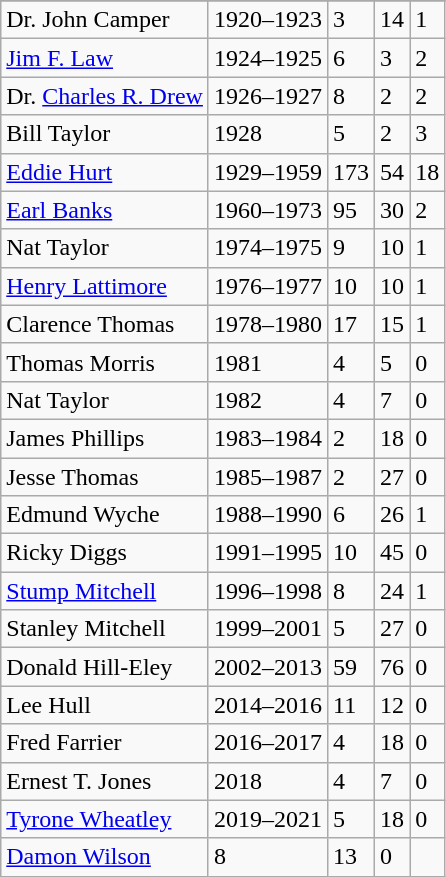<table class="wikitable">
<tr>
</tr>
<tr>
<td>Dr. John Camper</td>
<td>1920–1923</td>
<td>3</td>
<td>14</td>
<td>1</td>
</tr>
<tr>
<td><a href='#'>Jim F. Law</a></td>
<td>1924–1925</td>
<td>6</td>
<td>3</td>
<td>2</td>
</tr>
<tr>
<td>Dr. <a href='#'>Charles R. Drew</a></td>
<td>1926–1927</td>
<td>8</td>
<td>2</td>
<td>2</td>
</tr>
<tr>
<td>Bill Taylor</td>
<td>1928</td>
<td>5</td>
<td>2</td>
<td>3</td>
</tr>
<tr>
<td><a href='#'>Eddie Hurt</a></td>
<td>1929–1959</td>
<td>173</td>
<td>54</td>
<td>18</td>
</tr>
<tr>
<td><a href='#'>Earl Banks</a></td>
<td>1960–1973</td>
<td>95</td>
<td>30</td>
<td>2</td>
</tr>
<tr>
<td>Nat Taylor</td>
<td>1974–1975</td>
<td>9</td>
<td>10</td>
<td>1</td>
</tr>
<tr>
<td><a href='#'>Henry Lattimore</a></td>
<td>1976–1977</td>
<td>10</td>
<td>10</td>
<td>1</td>
</tr>
<tr>
<td>Clarence Thomas</td>
<td>1978–1980</td>
<td>17</td>
<td>15</td>
<td>1</td>
</tr>
<tr>
<td>Thomas Morris</td>
<td>1981</td>
<td>4</td>
<td>5</td>
<td>0</td>
</tr>
<tr>
<td>Nat Taylor</td>
<td>1982</td>
<td>4</td>
<td>7</td>
<td>0</td>
</tr>
<tr>
<td>James Phillips</td>
<td>1983–1984</td>
<td>2</td>
<td>18</td>
<td>0</td>
</tr>
<tr>
<td>Jesse Thomas</td>
<td>1985–1987</td>
<td>2</td>
<td>27</td>
<td>0</td>
</tr>
<tr>
<td>Edmund Wyche</td>
<td>1988–1990</td>
<td>6</td>
<td>26</td>
<td>1</td>
</tr>
<tr>
<td>Ricky Diggs</td>
<td>1991–1995</td>
<td>10</td>
<td>45</td>
<td>0</td>
</tr>
<tr>
<td><a href='#'>Stump Mitchell</a></td>
<td>1996–1998</td>
<td>8</td>
<td>24</td>
<td>1</td>
</tr>
<tr>
<td>Stanley Mitchell</td>
<td>1999–2001</td>
<td>5</td>
<td>27</td>
<td>0</td>
</tr>
<tr>
<td>Donald Hill-Eley</td>
<td>2002–2013</td>
<td>59</td>
<td>76</td>
<td>0</td>
</tr>
<tr>
<td>Lee Hull</td>
<td>2014–2016</td>
<td>11</td>
<td>12</td>
<td>0</td>
</tr>
<tr>
<td>Fred Farrier</td>
<td>2016–2017</td>
<td>4</td>
<td>18</td>
<td>0</td>
</tr>
<tr>
<td>Ernest T. Jones</td>
<td>2018</td>
<td>4</td>
<td>7</td>
<td>0</td>
</tr>
<tr>
<td><a href='#'>Tyrone Wheatley</a></td>
<td>2019–2021</td>
<td>5</td>
<td>18</td>
<td>0</td>
</tr>
<tr>
<td><a href='#'>Damon Wilson</a></td>
<td>8</td>
<td>13</td>
<td>0</td>
</tr>
</table>
